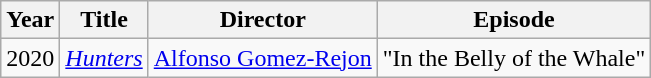<table class="wikitable">
<tr>
<th>Year</th>
<th>Title</th>
<th>Director</th>
<th>Episode</th>
</tr>
<tr>
<td>2020</td>
<td><em><a href='#'>Hunters</a></em></td>
<td><a href='#'>Alfonso Gomez-Rejon</a></td>
<td>"In the Belly of the Whale"</td>
</tr>
</table>
